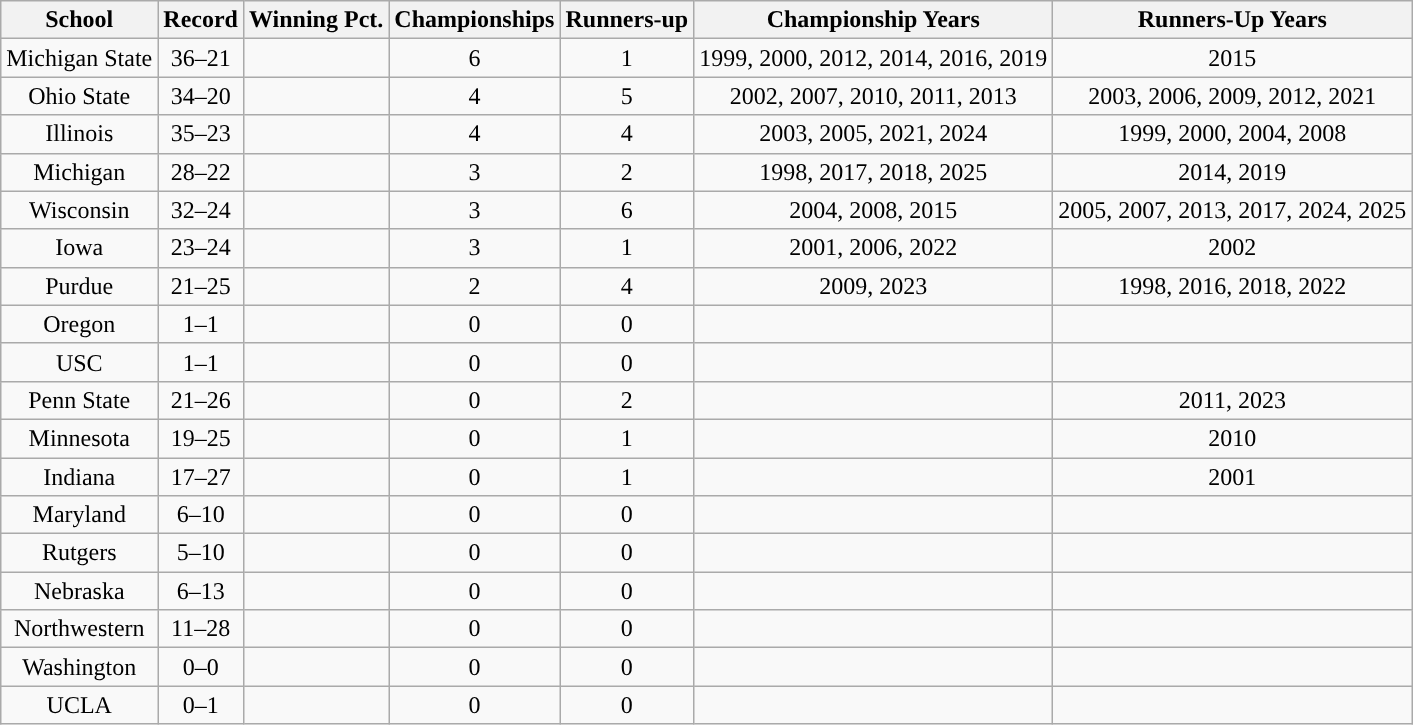<table class="wikitable sortable" style="text-align:center">
<tr>
<th width=px>School</th>
<th width=px>Record</th>
<th width=px>Winning Pct.</th>
<th width=px>Championships</th>
<th width=px>Runners-up</th>
<th width=px>Championship Years</th>
<th width=px>Runners-Up Years</th>
</tr>
<tr>
<td>Michigan State</td>
<td>36–21</td>
<td align=center></td>
<td align=center>6</td>
<td align=center>1</td>
<td>1999, 2000, 2012, 2014, 2016, 2019</td>
<td>2015</td>
</tr>
<tr>
<td>Ohio State</td>
<td>34–20</td>
<td align=center></td>
<td align=center>4</td>
<td align=center>5</td>
<td>2002, 2007, 2010, 2011, 2013</td>
<td>2003, 2006, 2009, 2012, 2021</td>
</tr>
<tr>
<td>Illinois</td>
<td>35–23</td>
<td align=center></td>
<td align=center>4</td>
<td align=center>4</td>
<td>2003, 2005, 2021, 2024</td>
<td>1999, 2000, 2004, 2008</td>
</tr>
<tr>
<td>Michigan</td>
<td>28–22</td>
<td align=center></td>
<td align=center>3</td>
<td align=center>2</td>
<td>1998, 2017, 2018, 2025</td>
<td>2014, 2019</td>
</tr>
<tr>
<td>Wisconsin</td>
<td>32–24</td>
<td align=center></td>
<td align=center>3</td>
<td align=center>6</td>
<td>2004, 2008, 2015</td>
<td>2005, 2007, 2013, 2017, 2024, 2025</td>
</tr>
<tr>
<td>Iowa</td>
<td>23–24</td>
<td align=center></td>
<td align=center>3</td>
<td align=center>1</td>
<td>2001, 2006, 2022</td>
<td>2002</td>
</tr>
<tr>
<td>Purdue</td>
<td>21–25</td>
<td align=center></td>
<td align=center>2</td>
<td align=center>4</td>
<td>2009, 2023</td>
<td>1998, 2016, 2018, 2022</td>
</tr>
<tr>
<td>Oregon</td>
<td>1–1</td>
<td align=center></td>
<td align=center>0</td>
<td align=center>0</td>
<td></td>
<td></td>
</tr>
<tr>
<td>USC</td>
<td>1–1</td>
<td align=center></td>
<td align=center>0</td>
<td align=center>0</td>
<td></td>
<td></td>
</tr>
<tr>
<td>Penn State</td>
<td>21–26</td>
<td align=center></td>
<td align=center>0</td>
<td align=center>2</td>
<td></td>
<td>2011, 2023</td>
</tr>
<tr>
<td>Minnesota</td>
<td>19–25</td>
<td align=center></td>
<td align=center>0</td>
<td align=center>1</td>
<td></td>
<td>2010</td>
</tr>
<tr>
<td>Indiana</td>
<td>17–27</td>
<td align=center></td>
<td align=center>0</td>
<td align=center>1</td>
<td></td>
<td>2001</td>
</tr>
<tr>
<td>Maryland</td>
<td>6–10</td>
<td align=center></td>
<td align=center>0</td>
<td align=center>0</td>
<td></td>
<td></td>
</tr>
<tr>
<td>Rutgers</td>
<td>5–10</td>
<td align=center></td>
<td align=center>0</td>
<td align=center>0</td>
<td></td>
<td></td>
</tr>
<tr>
<td>Nebraska</td>
<td>6–13</td>
<td align=center></td>
<td align=center>0</td>
<td align=center>0</td>
<td></td>
<td></td>
</tr>
<tr>
<td>Northwestern</td>
<td>11–28</td>
<td align=center></td>
<td align=center>0</td>
<td align=center>0</td>
<td></td>
<td></td>
</tr>
<tr>
<td>Washington</td>
<td>0–0</td>
<td align=center></td>
<td align=center>0</td>
<td align=center>0</td>
<td></td>
<td></td>
</tr>
<tr>
<td>UCLA</td>
<td>0–1</td>
<td align=center></td>
<td align=center>0</td>
<td align=center>0</td>
<td></td>
<td></td>
</tr>
</table>
